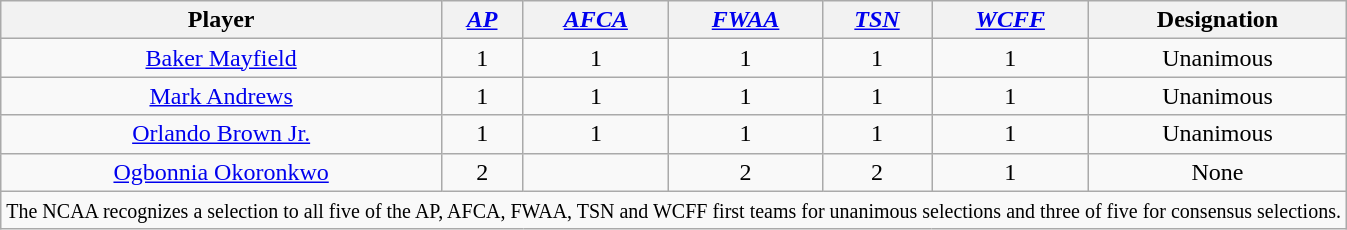<table class="wikitable" style="text-align: center">
<tr>
<th style=>Player</th>
<th style=><a href='#'><em>AP</em></a></th>
<th style=><a href='#'><em>AFCA</em></a></th>
<th style=><a href='#'><em>FWAA</em></a></th>
<th style=><a href='#'><em>TSN</em></a></th>
<th style=><a href='#'><em>WCFF</em></a></th>
<th style=>Designation</th>
</tr>
<tr align="center">
<td><a href='#'>Baker Mayfield</a></td>
<td>1</td>
<td>1</td>
<td>1</td>
<td>1</td>
<td>1</td>
<td>Unanimous</td>
</tr>
<tr align="center">
<td><a href='#'>Mark Andrews</a></td>
<td>1</td>
<td>1</td>
<td>1</td>
<td>1</td>
<td>1</td>
<td>Unanimous</td>
</tr>
<tr align="center">
<td><a href='#'>Orlando Brown Jr.</a></td>
<td>1</td>
<td>1</td>
<td>1</td>
<td>1</td>
<td>1</td>
<td>Unanimous</td>
</tr>
<tr align="center">
<td><a href='#'>Ogbonnia Okoronkwo</a></td>
<td>2</td>
<td></td>
<td>2</td>
<td>2</td>
<td>1</td>
<td>None</td>
</tr>
<tr align="center">
<td colspan=10style=><small>The NCAA recognizes a selection to all five of the AP, AFCA, FWAA, TSN and WCFF first teams for unanimous selections and three of five for consensus selections.</small></td>
</tr>
</table>
